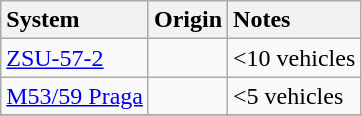<table class="wikitable">
<tr>
<th style="text-align: left;">System</th>
<th style="text-align: left;">Origin</th>
<th style="text-align: left;">Notes</th>
</tr>
<tr>
<td><a href='#'>ZSU-57-2</a></td>
<td></td>
<td><10 vehicles</td>
</tr>
<tr>
<td><a href='#'>M53/59 Praga</a></td>
<td></td>
<td><5 vehicles</td>
</tr>
<tr>
</tr>
</table>
